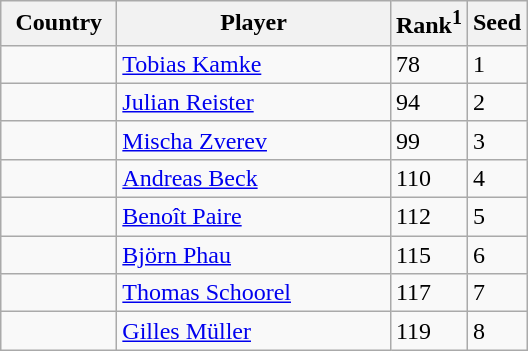<table class="sortable wikitable">
<tr>
<th width="70">Country</th>
<th width="175">Player</th>
<th>Rank<sup>1</sup></th>
<th>Seed</th>
</tr>
<tr>
<td></td>
<td><a href='#'>Tobias Kamke</a></td>
<td>78</td>
<td>1</td>
</tr>
<tr>
<td></td>
<td><a href='#'>Julian Reister</a></td>
<td>94</td>
<td>2</td>
</tr>
<tr>
<td></td>
<td><a href='#'>Mischa Zverev</a></td>
<td>99</td>
<td>3</td>
</tr>
<tr>
<td></td>
<td><a href='#'>Andreas Beck</a></td>
<td>110</td>
<td>4</td>
</tr>
<tr>
<td></td>
<td><a href='#'>Benoît Paire</a></td>
<td>112</td>
<td>5</td>
</tr>
<tr>
<td></td>
<td><a href='#'>Björn Phau</a></td>
<td>115</td>
<td>6</td>
</tr>
<tr>
<td></td>
<td><a href='#'>Thomas Schoorel</a></td>
<td>117</td>
<td>7</td>
</tr>
<tr>
<td></td>
<td><a href='#'>Gilles Müller</a></td>
<td>119</td>
<td>8</td>
</tr>
</table>
